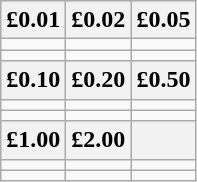<table class="wikitable">
<tr style="background:#efefef;">
<th>£0.01</th>
<th>£0.02</th>
<th>£0.05</th>
</tr>
<tr>
<td></td>
<td></td>
<td></td>
</tr>
<tr>
<td></td>
<td></td>
<td></td>
</tr>
<tr style="background:#efefef;">
<th>£0.10</th>
<th>£0.20</th>
<th>£0.50</th>
</tr>
<tr>
<td></td>
<td></td>
<td></td>
</tr>
<tr>
<td></td>
<td></td>
<td></td>
</tr>
<tr style="background:#efefef;">
<th>£1.00</th>
<th>£2.00</th>
<th></th>
</tr>
<tr>
<td></td>
<td></td>
<td></td>
</tr>
<tr>
<td></td>
<td></td>
<td></td>
</tr>
</table>
